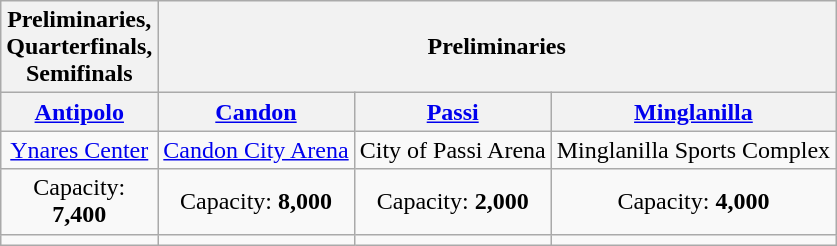<table class="wikitable" style="text-align:center">
<tr>
<th width=75>Preliminaries, Quarterfinals, Semifinals</th>
<th colspan="3" width=225>Preliminaries</th>
</tr>
<tr>
<th><a href='#'>Antipolo</a></th>
<th><a href='#'>Candon</a></th>
<th><a href='#'>Passi</a></th>
<th><a href='#'>Minglanilla</a></th>
</tr>
<tr>
<td><a href='#'>Ynares Center</a></td>
<td><a href='#'>Candon City Arena</a></td>
<td>City of Passi Arena</td>
<td>Minglanilla Sports Complex</td>
</tr>
<tr>
<td>Capacity: <strong>7,400</strong></td>
<td>Capacity: <strong>8,000</strong></td>
<td>Capacity: <strong>2,000</strong></td>
<td>Capacity: <strong>4,000</strong></td>
</tr>
<tr>
<td></td>
<td></td>
<td></td>
<td></td>
</tr>
</table>
